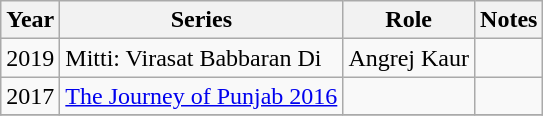<table class="wikitable">
<tr>
<th>Year</th>
<th>Series</th>
<th>Role</th>
<th>Notes</th>
</tr>
<tr>
<td>2019</td>
<td>Mitti: Virasat Babbaran Di</td>
<td>Angrej Kaur</td>
<td></td>
</tr>
<tr>
<td>2017</td>
<td><a href='#'>The Journey of Punjab 2016</a></td>
<td></td>
<td></td>
</tr>
<tr>
</tr>
</table>
